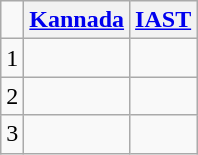<table class="wikitable">
<tr>
<td></td>
<th><a href='#'>Kannada</a></th>
<th><a href='#'>IAST</a></th>
</tr>
<tr>
<td>1</td>
<td></td>
<td></td>
</tr>
<tr>
<td>2</td>
<td></td>
<td></td>
</tr>
<tr>
<td>3</td>
<td></td>
<td></td>
</tr>
</table>
